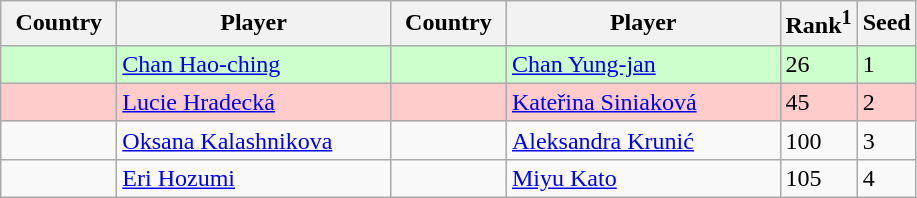<table class="sortable wikitable">
<tr>
<th width="70">Country</th>
<th width="175">Player</th>
<th width="70">Country</th>
<th width="175">Player</th>
<th>Rank<sup>1</sup></th>
<th>Seed</th>
</tr>
<tr style="background:#cfc;">
<td></td>
<td><a href='#'>Chan Hao-ching</a></td>
<td></td>
<td><a href='#'>Chan Yung-jan</a></td>
<td>26</td>
<td>1</td>
</tr>
<tr style="background:#fcc;">
<td></td>
<td><a href='#'>Lucie Hradecká</a></td>
<td></td>
<td><a href='#'>Kateřina Siniaková</a></td>
<td>45</td>
<td>2</td>
</tr>
<tr>
<td></td>
<td><a href='#'>Oksana Kalashnikova</a></td>
<td></td>
<td><a href='#'>Aleksandra Krunić</a></td>
<td>100</td>
<td>3</td>
</tr>
<tr>
<td></td>
<td><a href='#'>Eri Hozumi</a></td>
<td></td>
<td><a href='#'>Miyu Kato</a></td>
<td>105</td>
<td>4</td>
</tr>
</table>
